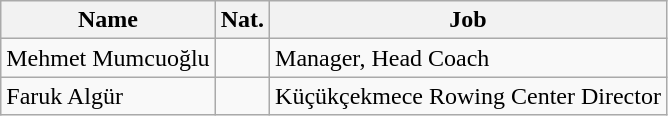<table class="wikitable">
<tr>
<th>Name</th>
<th>Nat.</th>
<th>Job</th>
</tr>
<tr>
<td>Mehmet Mumcuoğlu</td>
<td></td>
<td>Manager, Head Coach</td>
</tr>
<tr>
<td>Faruk Algür</td>
<td></td>
<td>Küçükçekmece Rowing Center Director</td>
</tr>
</table>
